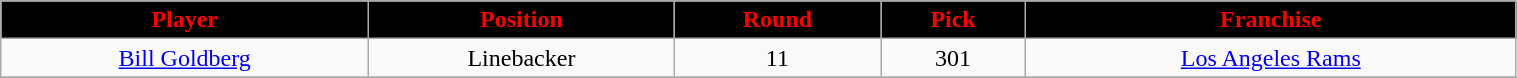<table class="wikitable" width="80%">
<tr align="center"  style="background:black;color:red;">
<td><strong>Player</strong></td>
<td><strong>Position</strong></td>
<td><strong>Round</strong></td>
<td><strong>Pick</strong></td>
<td><strong>Franchise</strong></td>
</tr>
<tr align="center" bgcolor="">
<td><a href='#'>Bill Goldberg</a></td>
<td>Linebacker</td>
<td>11</td>
<td>301</td>
<td><a href='#'>Los Angeles Rams</a></td>
</tr>
<tr align="center" bgcolor="">
</tr>
</table>
